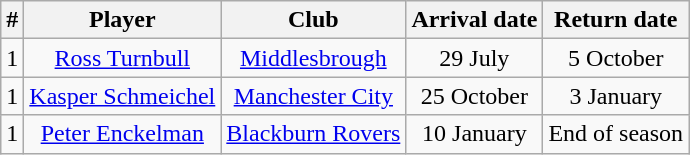<table class="wikitable" style="text-align: center">
<tr>
<th>#</th>
<th>Player</th>
<th>Club</th>
<th>Arrival date</th>
<th>Return date</th>
</tr>
<tr>
<td>1</td>
<td><a href='#'>Ross Turnbull</a></td>
<td><a href='#'>Middlesbrough</a></td>
<td>29 July</td>
<td>5 October</td>
</tr>
<tr>
<td>1</td>
<td><a href='#'>Kasper Schmeichel</a></td>
<td><a href='#'>Manchester City</a></td>
<td>25 October</td>
<td>3 January</td>
</tr>
<tr>
<td>1</td>
<td><a href='#'>Peter Enckelman</a></td>
<td><a href='#'>Blackburn Rovers</a></td>
<td>10 January</td>
<td>End of season</td>
</tr>
</table>
